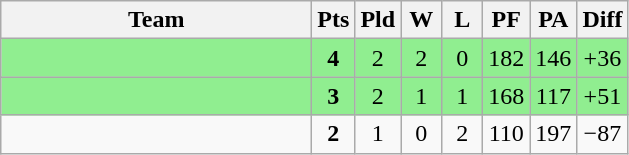<table class=wikitable style="text-align:center">
<tr>
<th width=200>Team</th>
<th width=20>Pts</th>
<th width=20>Pld</th>
<th width=20>W</th>
<th width=20>L</th>
<th width=20>PF</th>
<th width=20>PA</th>
<th width=20>Diff</th>
</tr>
<tr style=background:lightgreen>
<td style="text-align:left"></td>
<td><strong>4</strong></td>
<td>2</td>
<td>2</td>
<td>0</td>
<td>182</td>
<td>146</td>
<td>+36</td>
</tr>
<tr style=background:lightgreen>
<td style="text-align:left"></td>
<td><strong>3</strong></td>
<td>2</td>
<td>1</td>
<td>1</td>
<td>168</td>
<td>117</td>
<td>+51</td>
</tr>
<tr>
<td style="text-align:left"></td>
<td><strong>2</strong></td>
<td>1</td>
<td>0</td>
<td>2</td>
<td>110</td>
<td>197</td>
<td>−87</td>
</tr>
</table>
